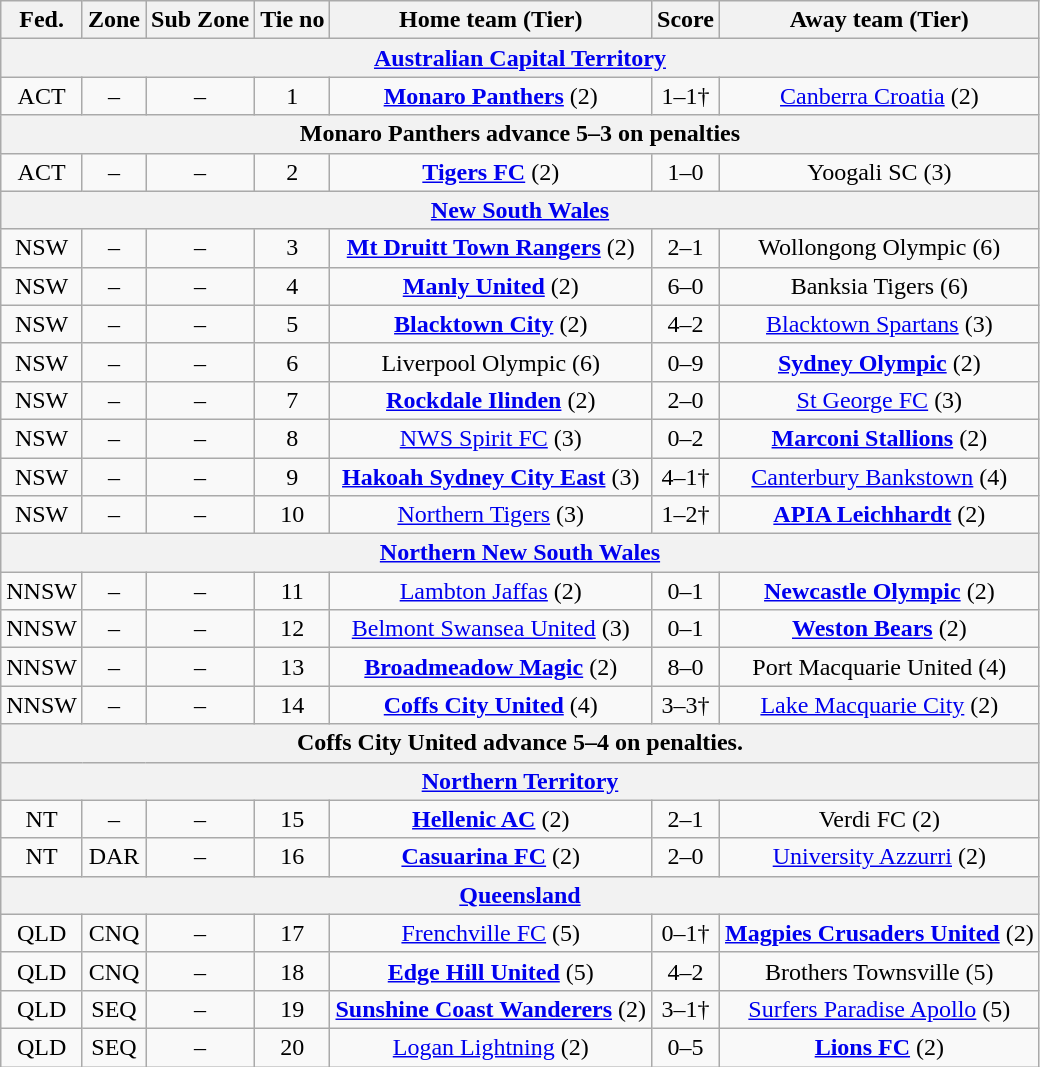<table class="wikitable" style="text-align:center">
<tr>
<th>Fed.</th>
<th>Zone</th>
<th>Sub Zone</th>
<th>Tie no</th>
<th>Home team (Tier)</th>
<th>Score</th>
<th>Away team (Tier)</th>
</tr>
<tr>
<th colspan=7><a href='#'>Australian Capital Territory</a></th>
</tr>
<tr>
<td>ACT</td>
<td>–</td>
<td>–</td>
<td>1</td>
<td><strong><a href='#'>Monaro Panthers</a></strong> (2)</td>
<td>1–1†</td>
<td><a href='#'>Canberra Croatia</a> (2)</td>
</tr>
<tr>
<th colspan=7>Monaro Panthers advance 5–3 on penalties</th>
</tr>
<tr>
<td>ACT</td>
<td>–</td>
<td>–</td>
<td>2</td>
<td><strong><a href='#'>Tigers FC</a></strong> (2)</td>
<td>1–0</td>
<td>Yoogali SC (3)</td>
</tr>
<tr>
<th colspan=7><a href='#'>New South Wales</a></th>
</tr>
<tr>
<td>NSW</td>
<td>–</td>
<td>–</td>
<td>3</td>
<td><strong><a href='#'>Mt Druitt Town Rangers</a></strong> (2)</td>
<td>2–1</td>
<td>Wollongong Olympic (6)</td>
</tr>
<tr>
<td>NSW</td>
<td>–</td>
<td>–</td>
<td>4</td>
<td><strong><a href='#'>Manly United</a></strong> (2)</td>
<td>6–0</td>
<td>Banksia Tigers (6)</td>
</tr>
<tr>
<td>NSW</td>
<td>–</td>
<td>–</td>
<td>5</td>
<td><strong><a href='#'>Blacktown City</a></strong> (2)</td>
<td>4–2</td>
<td><a href='#'>Blacktown Spartans</a> (3)</td>
</tr>
<tr>
<td>NSW</td>
<td>–</td>
<td>–</td>
<td>6</td>
<td>Liverpool Olympic (6)</td>
<td>0–9</td>
<td><strong><a href='#'>Sydney Olympic</a></strong> (2)</td>
</tr>
<tr>
<td>NSW</td>
<td>–</td>
<td>–</td>
<td>7</td>
<td><strong><a href='#'>Rockdale Ilinden</a></strong> (2)</td>
<td>2–0</td>
<td><a href='#'>St George FC</a> (3)</td>
</tr>
<tr>
<td>NSW</td>
<td>–</td>
<td>–</td>
<td>8</td>
<td><a href='#'>NWS Spirit FC</a> (3)</td>
<td>0–2</td>
<td><strong><a href='#'>Marconi Stallions</a></strong> (2)</td>
</tr>
<tr>
<td>NSW</td>
<td>–</td>
<td>–</td>
<td>9</td>
<td><strong><a href='#'>Hakoah Sydney City East</a></strong> (3)</td>
<td>4–1†</td>
<td><a href='#'>Canterbury Bankstown</a> (4)</td>
</tr>
<tr>
<td>NSW</td>
<td>–</td>
<td>–</td>
<td>10</td>
<td><a href='#'>Northern Tigers</a> (3)</td>
<td>1–2†</td>
<td><strong><a href='#'>APIA Leichhardt</a></strong> (2)</td>
</tr>
<tr>
<th colspan=7><a href='#'>Northern New South Wales</a></th>
</tr>
<tr>
<td>NNSW</td>
<td>–</td>
<td>–</td>
<td>11</td>
<td><a href='#'>Lambton Jaffas</a> (2)</td>
<td>0–1</td>
<td><strong><a href='#'>Newcastle Olympic</a></strong> (2)</td>
</tr>
<tr>
<td>NNSW</td>
<td>–</td>
<td>–</td>
<td>12</td>
<td><a href='#'>Belmont Swansea United</a> (3)</td>
<td>0–1</td>
<td><strong><a href='#'>Weston Bears</a></strong> (2)</td>
</tr>
<tr>
<td>NNSW</td>
<td>–</td>
<td>–</td>
<td>13</td>
<td><strong><a href='#'>Broadmeadow Magic</a></strong> (2)</td>
<td>8–0</td>
<td>Port Macquarie United (4)</td>
</tr>
<tr>
<td>NNSW</td>
<td>–</td>
<td>–</td>
<td>14</td>
<td><strong><a href='#'>Coffs City United</a></strong> (4)</td>
<td>3–3†</td>
<td><a href='#'>Lake Macquarie City</a> (2)</td>
</tr>
<tr>
<th colspan=7>Coffs City United advance 5–4 on penalties.</th>
</tr>
<tr>
<th colspan=7><a href='#'>Northern Territory</a></th>
</tr>
<tr>
<td>NT</td>
<td>–</td>
<td>–</td>
<td>15</td>
<td><strong><a href='#'>Hellenic AC</a></strong> (2)</td>
<td>2–1</td>
<td>Verdi FC (2)</td>
</tr>
<tr>
<td>NT</td>
<td>DAR</td>
<td>–</td>
<td>16</td>
<td><strong><a href='#'>Casuarina FC</a></strong> (2)</td>
<td>2–0</td>
<td><a href='#'>University Azzurri</a> (2)</td>
</tr>
<tr>
<th colspan=7><a href='#'>Queensland</a></th>
</tr>
<tr>
<td>QLD</td>
<td>CNQ</td>
<td>–</td>
<td>17</td>
<td><a href='#'>Frenchville FC</a> (5)</td>
<td>0–1†</td>
<td><strong><a href='#'>Magpies Crusaders United</a></strong> (2)</td>
</tr>
<tr>
<td>QLD</td>
<td>CNQ</td>
<td>–</td>
<td>18</td>
<td><strong><a href='#'>Edge Hill United</a></strong> (5)</td>
<td>4–2</td>
<td>Brothers Townsville (5)</td>
</tr>
<tr>
<td>QLD</td>
<td>SEQ</td>
<td>–</td>
<td>19</td>
<td><strong><a href='#'>Sunshine Coast Wanderers</a></strong> (2)</td>
<td>3–1†</td>
<td><a href='#'>Surfers Paradise Apollo</a> (5)</td>
</tr>
<tr>
<td>QLD</td>
<td>SEQ</td>
<td>–</td>
<td>20</td>
<td><a href='#'>Logan Lightning</a> (2)</td>
<td>0–5</td>
<td><strong><a href='#'>Lions FC</a></strong> (2)</td>
</tr>
</table>
